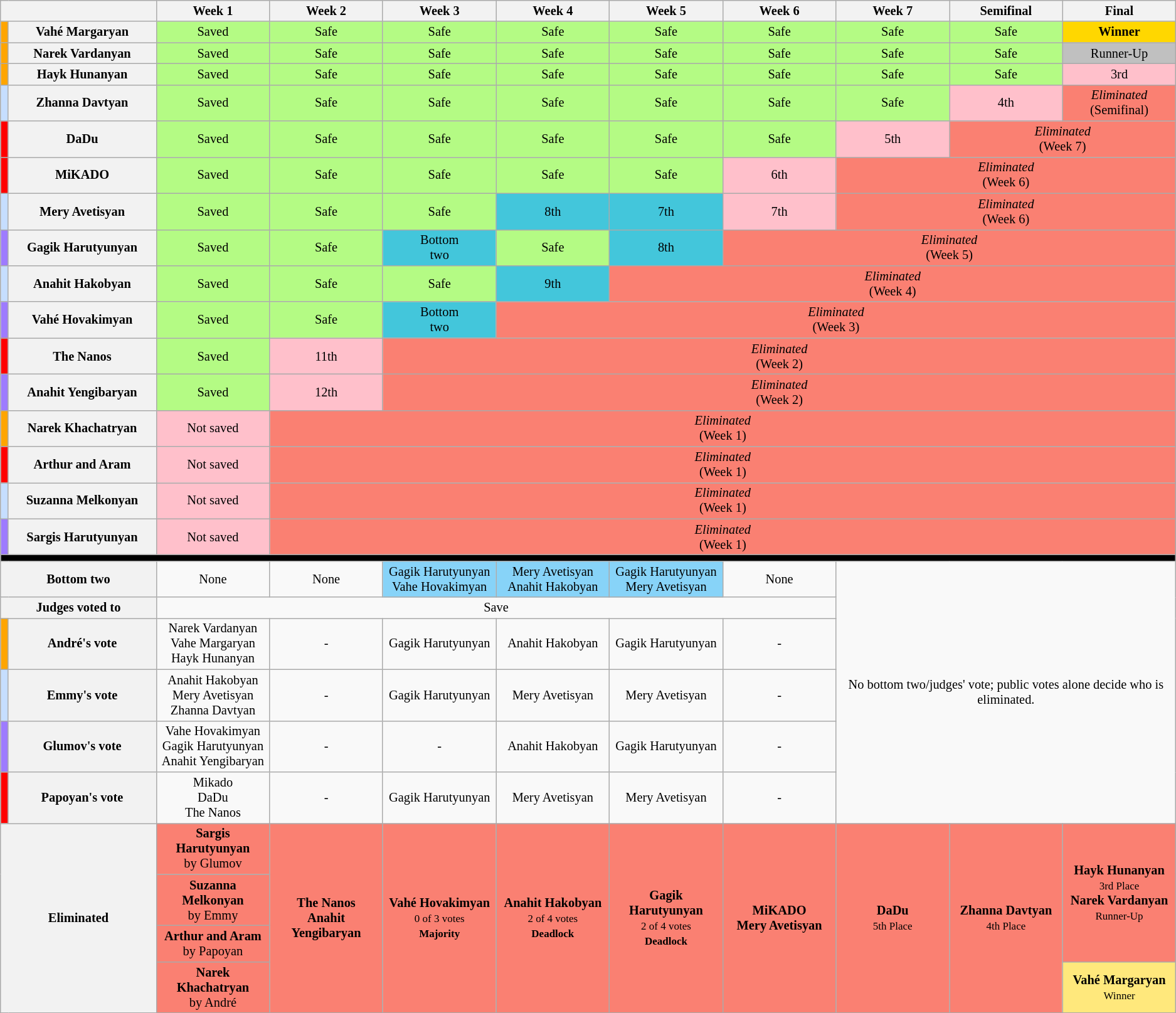<table class="wikitable" style="text-align:center; font-size:85%">
<tr>
<th style="width:11%" colspan=2></th>
<th style="width:8%">Week 1</th>
<th style="width:8%">Week 2</th>
<th style="width:8%">Week 3</th>
<th style="width:8%">Week 4</th>
<th style="width:8%">Week 5</th>
<th style="width:8%">Week 6</th>
<th style="width:8%">Week 7</th>
<th style="width:8%">Semifinal</th>
<th style="width:8%">Final</th>
</tr>
<tr>
<th style="background:orange;"></th>
<th>Vahé Margaryan</th>
<td style="background:#B4FB84">Saved</td>
<td style="background:#B4FB84">Safe</td>
<td style="background:#B4FB84">Safe</td>
<td style="background:#B4FB84">Safe</td>
<td style="background:#B4FB84">Safe</td>
<td style="background:#B4FB84">Safe</td>
<td style="background:#B4FB84">Safe</td>
<td style="background:#B4FB84">Safe</td>
<td style="background:gold"><strong>Winner</strong></td>
</tr>
<tr>
<th style="background:orange;"></th>
<th>Narek Vardanyan</th>
<td style="background:#B4FB84">Saved</td>
<td style="background:#B4FB84">Safe</td>
<td style="background:#B4FB84">Safe</td>
<td style="background:#B4FB84">Safe</td>
<td style="background:#B4FB84">Safe</td>
<td style="background:#B4FB84">Safe</td>
<td style="background:#B4FB84">Safe</td>
<td style="background:#B4FB84">Safe</td>
<td style="background:silver">Runner-Up</td>
</tr>
<tr>
<th style="background:orange;"></th>
<th>Hayk Hunanyan</th>
<td style="background:#B4FB84">Saved</td>
<td style="background:#B4FB84">Safe</td>
<td style="background:#B4FB84">Safe</td>
<td style="background:#B4FB84">Safe</td>
<td style="background:#B4FB84">Safe</td>
<td style="background:#B4FB84">Safe</td>
<td style="background:#B4FB84">Safe</td>
<td style="background:#B4FB84">Safe</td>
<td style="background:pink">3rd</td>
</tr>
<tr>
<th style="background:#C6DEFF"></th>
<th>Zhanna Davtyan</th>
<td style="background:#B4FB84">Saved</td>
<td style="background:#B4FB84">Safe</td>
<td style="background:#B4FB84">Safe</td>
<td style="background:#B4FB84">Safe</td>
<td style="background:#B4FB84">Safe</td>
<td style="background:#B4FB84">Safe</td>
<td style="background:#B4FB84">Safe</td>
<td style="background:pink">4th</td>
<td style="background:salmon;"><em>Eliminated</em> <br>(Semifinal)</td>
</tr>
<tr>
<th style="background:#f00;"></th>
<th>DaDu</th>
<td style="background:#B4FB84">Saved</td>
<td style="background:#B4FB84">Safe</td>
<td style="background:#B4FB84">Safe</td>
<td style="background:#B4FB84">Safe</td>
<td style="background:#B4FB84">Safe</td>
<td style="background:#B4FB84">Safe</td>
<td style="background:pink">5th</td>
<td style="background:salmon;" colspan="2"><em>Eliminated</em> <br>(Week 7)</td>
</tr>
<tr>
<th style="background:#f00;"></th>
<th>MiKADO</th>
<td style="background:#B4FB84">Saved</td>
<td style="background:#B4FB84">Safe</td>
<td style="background:#B4FB84">Safe</td>
<td style="background:#B4FB84">Safe</td>
<td style="background:#B4FB84">Safe</td>
<td style="background:pink">6th</td>
<td style="background:salmon;" colspan="3"><em>Eliminated</em> <br>(Week 6)</td>
</tr>
<tr>
<th style="background:#C6DEFF"></th>
<th>Mery Avetisyan</th>
<td style="background:#B4FB84">Saved</td>
<td style="background:#B4FB84">Safe</td>
<td style="background:#B4FB84">Safe</td>
<td style="background:#43C6DB">8th</td>
<td style="background:#43C6DB">7th</td>
<td style="background:pink">7th</td>
<td style="background:salmon;" colspan="3"><em>Eliminated</em> <br>(Week 6)</td>
</tr>
<tr>
<th style="background:#9E7BFF"></th>
<th>Gagik Harutyunyan</th>
<td style="background:#B4FB84">Saved</td>
<td style="background:#B4FB84">Safe</td>
<td style="background:#43C6DB">Bottom<br>two</td>
<td style="background:#B4FB84">Safe</td>
<td style="background:#43C6DB">8th</td>
<td style="background:salmon;" colspan="4"><em>Eliminated</em> <br>(Week 5)</td>
</tr>
<tr>
<th style="background:#C6DEFF"></th>
<th>Anahit Hakobyan</th>
<td style="background:#B4FB84">Saved</td>
<td style="background:#B4FB84">Safe</td>
<td style="background:#B4FB84">Safe</td>
<td style="background:#43C6DB">9th</td>
<td style="background:salmon;" colspan="5"><em>Eliminated</em> <br>(Week 4)</td>
</tr>
<tr>
<th style="background:#9E7BFF"></th>
<th>Vahé Hovakimyan</th>
<td style="background:#B4FB84">Saved</td>
<td style="background:#B4FB84">Safe</td>
<td style="background:#43C6DB">Bottom<br>two</td>
<td style="background:salmon;" colspan="6"><em>Eliminated</em> <br>(Week 3)</td>
</tr>
<tr>
<th style="background:#f00;"></th>
<th>The Nanos</th>
<td style="background:#B4FB84">Saved</td>
<td style="background:pink">11th</td>
<td style="background:salmon;" colspan="7"><em>Eliminated</em> <br>(Week 2)</td>
</tr>
<tr>
<th style="background:#9E7BFF"></th>
<th>Anahit Yengibaryan</th>
<td style="background:#B4FB84">Saved</td>
<td style="background:pink">12th</td>
<td style="background:salmon;" colspan="7"><em>Eliminated</em> <br>(Week 2)</td>
</tr>
<tr>
<th style="background:orange;"></th>
<th>Narek Khachatryan</th>
<td style="background:pink">Not saved</td>
<td style="background:salmon;" colspan="8"><em>Eliminated</em> <br>(Week 1)</td>
</tr>
<tr>
<th style="background:#f00;"></th>
<th>Arthur and Aram</th>
<td style="background:pink">Not saved</td>
<td style="background:salmon;" colspan="8"><em>Eliminated</em> <br>(Week 1)</td>
</tr>
<tr>
<th style="background:#C6DEFF"></th>
<th>Suzanna Melkonyan</th>
<td style="background:pink">Not saved</td>
<td style="background:salmon;" colspan="8"><em>Eliminated</em> <br>(Week 1)</td>
</tr>
<tr>
<th style="background:#9E7BFF"></th>
<th>Sargis Harutyunyan</th>
<td style="background:pink">Not saved</td>
<td style="background:salmon;" colspan="8"><em>Eliminated</em> <br>(Week 1)</td>
</tr>
<tr>
<td style="background:#000;" colspan="11"></td>
</tr>
<tr>
<th colspan=2>Bottom two</th>
<td>None</td>
<td>None</td>
<td style="background:#87D3F8">Gagik Harutyunyan<br>Vahe Hovakimyan</td>
<td style="background:#87D3F8">Mery Avetisyan<br>Anahit Hakobyan</td>
<td style="background:#87D3F8">Gagik Harutyunyan<br>Mery Avetisyan</td>
<td>None</td>
<td rowspan=6 colspan=3>No bottom two/judges' vote; public votes alone decide who is eliminated.</td>
</tr>
<tr>
<th colspan="2">Judges voted to</th>
<td colspan="6">Save</td>
</tr>
<tr>
<th style="background:orange;"></th>
<th>André's vote</th>
<td>Narek Vardanyan<br>Vahe Margaryan<br>Hayk Hunanyan</td>
<td>-</td>
<td>Gagik Harutyunyan</td>
<td>Anahit Hakobyan</td>
<td>Gagik Harutyunyan</td>
<td>-</td>
</tr>
<tr>
<th style="background:#C6DEFF"></th>
<th>Emmy's vote</th>
<td>Anahit Hakobyan<br>Mery Avetisyan<br>Zhanna Davtyan</td>
<td>-</td>
<td>Gagik Harutyunyan</td>
<td>Mery Avetisyan</td>
<td>Mery Avetisyan</td>
<td>-</td>
</tr>
<tr>
<th style="background:#9E7BFF"></th>
<th>Glumov's vote</th>
<td>Vahe Hovakimyan<br>Gagik Harutyunyan<br>Anahit Yengibaryan</td>
<td>-</td>
<td>-</td>
<td>Anahit Hakobyan</td>
<td>Gagik Harutyunyan</td>
<td>-</td>
</tr>
<tr>
<th style="background:#f00;"></th>
<th>Papoyan's vote</th>
<td>Mikado<br>DaDu<br>The Nanos</td>
<td>-</td>
<td>Gagik Harutyunyan</td>
<td>Mery Avetisyan</td>
<td>Mery Avetisyan</td>
<td>-</td>
</tr>
<tr>
<th rowspan=4 colspan=2>Eliminated</th>
<td style="background:salmon;"><strong>Sargis Harutyunyan</strong><br>by Glumov</td>
<td style="background:salmon;" rowspan="4"><strong>The Nanos</strong><br><strong>Anahit Yengibaryan</strong></td>
<td style="background:salmon;" rowspan="4"><strong>Vahé Hovakimyan</strong><br><small>0 of 3 votes </small><br><small><strong>Majority</strong></small></td>
<td style="background:salmon;" rowspan="4"><strong>Anahit Hakobyan</strong><br><small>2 of 4 votes </small><br><small><strong>Deadlock</strong></small></td>
<td style="background:salmon;" rowspan="4"><strong>Gagik Harutyunyan</strong><br><small>2 of 4 votes </small><br><small><strong>Deadlock</strong></small></td>
<td style="background:salmon;" rowspan="4"><strong>MiKADO</strong><br><strong>Mery Avetisyan</strong></td>
<td style="background:salmon;" rowspan="4"><strong>DaDu</strong> <br><small>5th Place</small></td>
<td style="background:salmon;" rowspan="4"><strong>Zhanna Davtyan</strong> <br><small>4th Place</small></td>
<td style="background:salmon;" rowspan="3"><strong>Hayk Hunanyan</strong> <br><small>3rd Place</small> <br> <strong>Narek Vardanyan</strong> <br><small>Runner-Up</small></td>
</tr>
<tr>
<td style="background:salmon;"><strong>Suzanna Melkonyan</strong><br>by Emmy</td>
</tr>
<tr>
<td style="background:salmon;"><strong>Arthur and Aram</strong><br>by Papoyan</td>
</tr>
<tr>
<td style="background:salmon;"><strong>Narek Khachatryan</strong><br>by André</td>
<td style="background:#FFE87C" rowspan=5><strong>Vahé Margaryan</strong> <br><small>Winner</small></td>
</tr>
</table>
